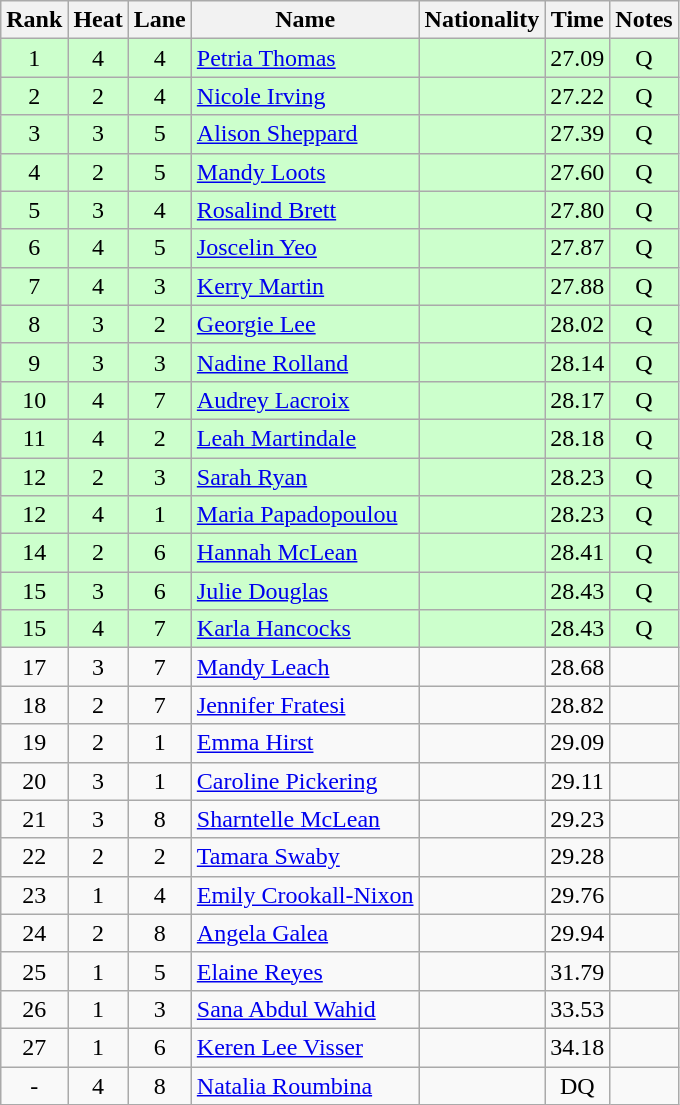<table class="wikitable sortable" style="text-align:center">
<tr>
<th>Rank</th>
<th>Heat</th>
<th>Lane</th>
<th>Name</th>
<th>Nationality</th>
<th>Time</th>
<th>Notes</th>
</tr>
<tr bgcolor=ccffcc>
<td>1</td>
<td>4</td>
<td>4</td>
<td align=left><a href='#'>Petria Thomas</a></td>
<td align=left></td>
<td>27.09</td>
<td>Q</td>
</tr>
<tr bgcolor=ccffcc>
<td>2</td>
<td>2</td>
<td>4</td>
<td align=left><a href='#'>Nicole Irving</a></td>
<td align=left></td>
<td>27.22</td>
<td>Q</td>
</tr>
<tr bgcolor=ccffcc>
<td>3</td>
<td>3</td>
<td>5</td>
<td align=left><a href='#'>Alison Sheppard</a></td>
<td align=left></td>
<td>27.39</td>
<td>Q</td>
</tr>
<tr bgcolor=ccffcc>
<td>4</td>
<td>2</td>
<td>5</td>
<td align=left><a href='#'>Mandy Loots</a></td>
<td align=left></td>
<td>27.60</td>
<td>Q</td>
</tr>
<tr bgcolor=ccffcc>
<td>5</td>
<td>3</td>
<td>4</td>
<td align=left><a href='#'>Rosalind Brett</a></td>
<td align=left></td>
<td>27.80</td>
<td>Q</td>
</tr>
<tr bgcolor=ccffcc>
<td>6</td>
<td>4</td>
<td>5</td>
<td align=left><a href='#'>Joscelin Yeo</a></td>
<td align=left></td>
<td>27.87</td>
<td>Q</td>
</tr>
<tr bgcolor=ccffcc>
<td>7</td>
<td>4</td>
<td>3</td>
<td align=left><a href='#'>Kerry Martin</a></td>
<td align=left></td>
<td>27.88</td>
<td>Q</td>
</tr>
<tr bgcolor=ccffcc>
<td>8</td>
<td>3</td>
<td>2</td>
<td align=left><a href='#'>Georgie Lee</a></td>
<td align=left></td>
<td>28.02</td>
<td>Q</td>
</tr>
<tr bgcolor=ccffcc>
<td>9</td>
<td>3</td>
<td>3</td>
<td align=left><a href='#'>Nadine Rolland</a></td>
<td align=left></td>
<td>28.14</td>
<td>Q</td>
</tr>
<tr bgcolor=ccffcc>
<td>10</td>
<td>4</td>
<td>7</td>
<td align=left><a href='#'>Audrey Lacroix</a></td>
<td align=left></td>
<td>28.17</td>
<td>Q</td>
</tr>
<tr bgcolor=ccffcc>
<td>11</td>
<td>4</td>
<td>2</td>
<td align=left><a href='#'>Leah Martindale</a></td>
<td align=left></td>
<td>28.18</td>
<td>Q</td>
</tr>
<tr bgcolor=ccffcc>
<td>12</td>
<td>2</td>
<td>3</td>
<td align=left><a href='#'>Sarah Ryan</a></td>
<td align=left></td>
<td>28.23</td>
<td>Q</td>
</tr>
<tr bgcolor=ccffcc>
<td>12</td>
<td>4</td>
<td>1</td>
<td align=left><a href='#'>Maria Papadopoulou</a></td>
<td align=left></td>
<td>28.23</td>
<td>Q</td>
</tr>
<tr bgcolor=ccffcc>
<td>14</td>
<td>2</td>
<td>6</td>
<td align=left><a href='#'>Hannah McLean</a></td>
<td align=left></td>
<td>28.41</td>
<td>Q</td>
</tr>
<tr bgcolor=ccffcc>
<td>15</td>
<td>3</td>
<td>6</td>
<td align=left><a href='#'>Julie Douglas</a></td>
<td align=left></td>
<td>28.43</td>
<td>Q</td>
</tr>
<tr bgcolor=ccffcc>
<td>15</td>
<td>4</td>
<td>7</td>
<td align=left><a href='#'>Karla Hancocks</a></td>
<td align=left></td>
<td>28.43</td>
<td>Q</td>
</tr>
<tr>
<td>17</td>
<td>3</td>
<td>7</td>
<td align=left><a href='#'>Mandy Leach</a></td>
<td align=left></td>
<td>28.68</td>
<td></td>
</tr>
<tr>
<td>18</td>
<td>2</td>
<td>7</td>
<td align=left><a href='#'>Jennifer Fratesi</a></td>
<td align=left></td>
<td>28.82</td>
<td></td>
</tr>
<tr>
<td>19</td>
<td>2</td>
<td>1</td>
<td align=left><a href='#'>Emma Hirst</a></td>
<td align=left></td>
<td>29.09</td>
<td></td>
</tr>
<tr>
<td>20</td>
<td>3</td>
<td>1</td>
<td align=left><a href='#'>Caroline Pickering</a></td>
<td align=left></td>
<td>29.11</td>
<td></td>
</tr>
<tr>
<td>21</td>
<td>3</td>
<td>8</td>
<td align=left><a href='#'>Sharntelle McLean</a></td>
<td align=left></td>
<td>29.23</td>
<td></td>
</tr>
<tr>
<td>22</td>
<td>2</td>
<td>2</td>
<td align=left><a href='#'>Tamara Swaby</a></td>
<td align=left></td>
<td>29.28</td>
<td></td>
</tr>
<tr>
<td>23</td>
<td>1</td>
<td>4</td>
<td align=left><a href='#'>Emily Crookall-Nixon</a></td>
<td align=left></td>
<td>29.76</td>
<td></td>
</tr>
<tr>
<td>24</td>
<td>2</td>
<td>8</td>
<td align=left><a href='#'>Angela Galea</a></td>
<td align=left></td>
<td>29.94</td>
<td></td>
</tr>
<tr>
<td>25</td>
<td>1</td>
<td>5</td>
<td align=left><a href='#'>Elaine Reyes</a></td>
<td align=left></td>
<td>31.79</td>
<td></td>
</tr>
<tr>
<td>26</td>
<td>1</td>
<td>3</td>
<td align=left><a href='#'>Sana Abdul Wahid</a></td>
<td align=left></td>
<td>33.53</td>
<td></td>
</tr>
<tr>
<td>27</td>
<td>1</td>
<td>6</td>
<td align=left><a href='#'>Keren Lee Visser</a></td>
<td align=left></td>
<td>34.18</td>
<td></td>
</tr>
<tr>
<td>-</td>
<td>4</td>
<td>8</td>
<td align=left><a href='#'>Natalia Roumbina</a></td>
<td align=left></td>
<td>DQ</td>
<td></td>
</tr>
</table>
